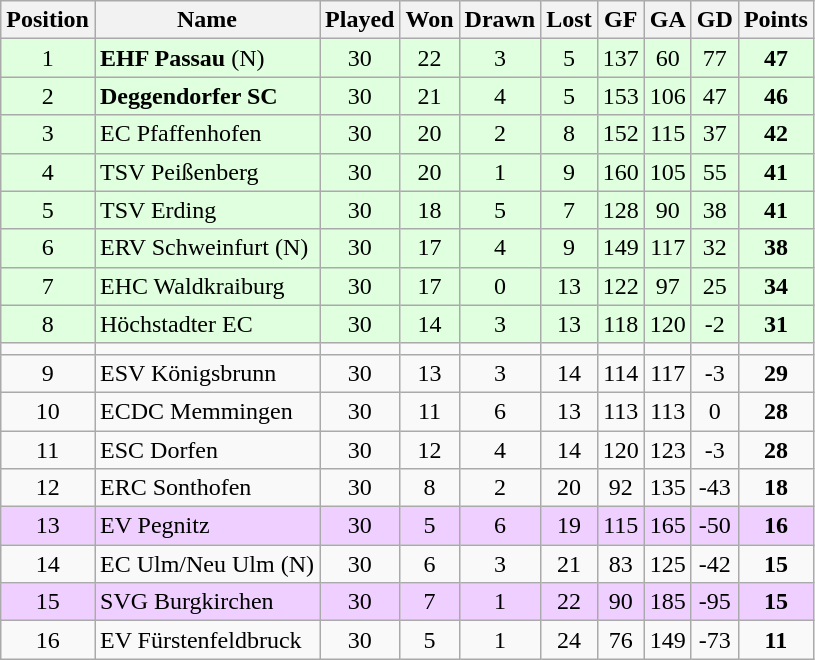<table class="wikitable">
<tr align="center">
<th>Position</th>
<th>Name</th>
<th>Played</th>
<th>Won</th>
<th>Drawn</th>
<th>Lost</th>
<th>GF</th>
<th>GA</th>
<th>GD</th>
<th>Points</th>
</tr>
<tr align="center" bgcolor="#dfffdf">
<td>1</td>
<td align="left"><strong>EHF Passau</strong> (N)</td>
<td>30</td>
<td>22</td>
<td>3</td>
<td>5</td>
<td>137</td>
<td>60</td>
<td>77</td>
<td><strong>47</strong></td>
</tr>
<tr align="center" bgcolor="#dfffdf">
<td>2</td>
<td align="left"><strong>Deggendorfer SC</strong></td>
<td>30</td>
<td>21</td>
<td>4</td>
<td>5</td>
<td>153</td>
<td>106</td>
<td>47</td>
<td><strong>46</strong></td>
</tr>
<tr align="center" bgcolor="#dfffdf">
<td>3</td>
<td align="left">EC Pfaffenhofen</td>
<td>30</td>
<td>20</td>
<td>2</td>
<td>8</td>
<td>152</td>
<td>115</td>
<td>37</td>
<td><strong>42</strong></td>
</tr>
<tr align="center" bgcolor="#dfffdf">
<td>4</td>
<td align="left">TSV Peißenberg</td>
<td>30</td>
<td>20</td>
<td>1</td>
<td>9</td>
<td>160</td>
<td>105</td>
<td>55</td>
<td><strong>41</strong></td>
</tr>
<tr align="center" bgcolor="#dfffdf">
<td>5</td>
<td align="left">TSV Erding</td>
<td>30</td>
<td>18</td>
<td>5</td>
<td>7</td>
<td>128</td>
<td>90</td>
<td>38</td>
<td><strong>41</strong></td>
</tr>
<tr align="center" bgcolor="#dfffdf">
<td>6</td>
<td align="left">ERV Schweinfurt (N)</td>
<td>30</td>
<td>17</td>
<td>4</td>
<td>9</td>
<td>149</td>
<td>117</td>
<td>32</td>
<td><strong>38</strong></td>
</tr>
<tr align="center" bgcolor="#dfffdf">
<td>7</td>
<td align="left">EHC Waldkraiburg</td>
<td>30</td>
<td>17</td>
<td>0</td>
<td>13</td>
<td>122</td>
<td>97</td>
<td>25</td>
<td><strong>34</strong></td>
</tr>
<tr align="center" bgcolor="#dfffdf">
<td>8</td>
<td align="left">Höchstadter EC</td>
<td>30</td>
<td>14</td>
<td>3</td>
<td>13</td>
<td>118</td>
<td>120</td>
<td>-2</td>
<td><strong>31</strong></td>
</tr>
<tr>
<td></td>
<td></td>
<td></td>
<td></td>
<td></td>
<td></td>
<td></td>
<td></td>
<td></td>
<td></td>
</tr>
<tr align="center">
<td>9</td>
<td align="left">ESV Königsbrunn</td>
<td>30</td>
<td>13</td>
<td>3</td>
<td>14</td>
<td>114</td>
<td>117</td>
<td>-3</td>
<td><strong>29</strong></td>
</tr>
<tr align="center">
<td>10</td>
<td align="left">ECDC Memmingen</td>
<td>30</td>
<td>11</td>
<td>6</td>
<td>13</td>
<td>113</td>
<td>113</td>
<td>0</td>
<td><strong>28</strong></td>
</tr>
<tr align="center">
<td>11</td>
<td align="left">ESC Dorfen</td>
<td>30</td>
<td>12</td>
<td>4</td>
<td>14</td>
<td>120</td>
<td>123</td>
<td>-3</td>
<td><strong>28</strong></td>
</tr>
<tr align="center">
<td>12</td>
<td align="left">ERC Sonthofen</td>
<td>30</td>
<td>8</td>
<td>2</td>
<td>20</td>
<td>92</td>
<td>135</td>
<td>-43</td>
<td><strong>18</strong></td>
</tr>
<tr align="center" bgcolor="#efcfff">
<td>13</td>
<td align="left">EV Pegnitz</td>
<td>30</td>
<td>5</td>
<td>6</td>
<td>19</td>
<td>115</td>
<td>165</td>
<td>-50</td>
<td><strong>16</strong></td>
</tr>
<tr align="center">
<td>14</td>
<td align="left">EC Ulm/Neu Ulm (N)</td>
<td>30</td>
<td>6</td>
<td>3</td>
<td>21</td>
<td>83</td>
<td>125</td>
<td>-42</td>
<td><strong>15</strong></td>
</tr>
<tr align="center" bgcolor="#efcfff">
<td>15</td>
<td align="left">SVG Burgkirchen</td>
<td>30</td>
<td>7</td>
<td>1</td>
<td>22</td>
<td>90</td>
<td>185</td>
<td>-95</td>
<td><strong>15</strong></td>
</tr>
<tr align="center">
<td>16</td>
<td align="left">EV Fürstenfeldbruck</td>
<td>30</td>
<td>5</td>
<td>1</td>
<td>24</td>
<td>76</td>
<td>149</td>
<td>-73</td>
<td><strong>11</strong></td>
</tr>
</table>
